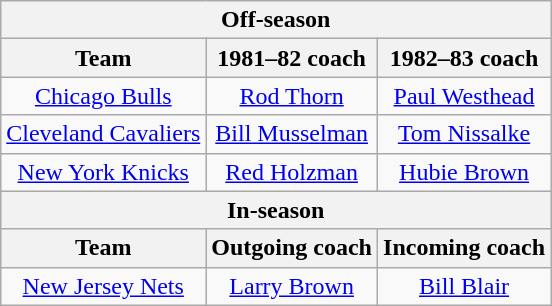<table class="wikitable" border="1" style="text-align:center">
<tr>
<th colspan="3">Off-season</th>
</tr>
<tr>
<th>Team</th>
<th>1981–82 coach</th>
<th>1982–83 coach</th>
</tr>
<tr>
<td><a href='#'>Chicago Bulls</a></td>
<td><a href='#'>Rod Thorn</a></td>
<td><a href='#'>Paul Westhead</a></td>
</tr>
<tr>
<td><a href='#'>Cleveland Cavaliers</a></td>
<td><a href='#'>Bill Musselman</a></td>
<td><a href='#'>Tom Nissalke</a></td>
</tr>
<tr>
<td><a href='#'>New York Knicks</a></td>
<td><a href='#'>Red Holzman</a></td>
<td><a href='#'>Hubie Brown</a></td>
</tr>
<tr>
<th colspan="3">In-season</th>
</tr>
<tr>
<th>Team</th>
<th>Outgoing coach</th>
<th>Incoming coach</th>
</tr>
<tr>
<td><a href='#'>New Jersey Nets</a></td>
<td><a href='#'>Larry Brown</a></td>
<td><a href='#'>Bill Blair</a></td>
</tr>
</table>
